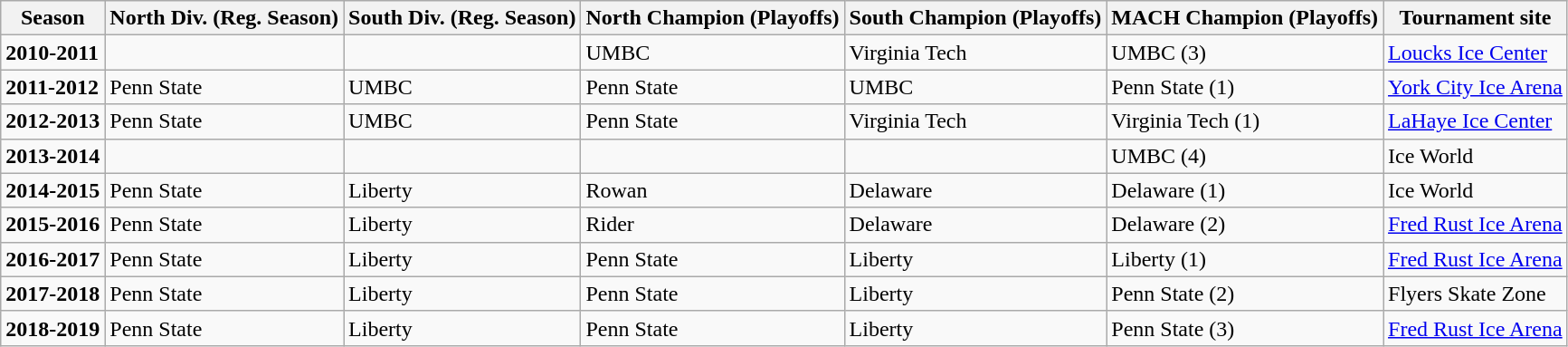<table class="wikitable">
<tr>
<th>Season</th>
<th>North Div. (Reg. Season)</th>
<th>South Div. (Reg. Season)</th>
<th>North Champion (Playoffs)</th>
<th>South Champion (Playoffs)</th>
<th>MACH Champion (Playoffs)</th>
<th>Tournament site</th>
</tr>
<tr>
<td><strong>2010-2011</strong></td>
<td></td>
<td></td>
<td>UMBC</td>
<td>Virginia Tech</td>
<td>UMBC (3)</td>
<td><a href='#'>Loucks Ice Center</a></td>
</tr>
<tr>
<td><strong>2011-2012</strong></td>
<td>Penn State</td>
<td>UMBC</td>
<td>Penn State</td>
<td>UMBC</td>
<td>Penn State (1)</td>
<td><a href='#'>York City Ice Arena</a></td>
</tr>
<tr>
<td><strong>2012-2013</strong></td>
<td>Penn State</td>
<td>UMBC</td>
<td>Penn State</td>
<td>Virginia Tech</td>
<td>Virginia Tech (1)</td>
<td><a href='#'>LaHaye Ice Center</a></td>
</tr>
<tr>
<td><strong>2013-2014</strong></td>
<td></td>
<td></td>
<td></td>
<td></td>
<td>UMBC (4)</td>
<td>Ice World</td>
</tr>
<tr>
<td><strong>2014-2015</strong></td>
<td>Penn State</td>
<td>Liberty</td>
<td>Rowan</td>
<td>Delaware</td>
<td>Delaware (1)</td>
<td>Ice World</td>
</tr>
<tr>
<td><strong>2015-2016</strong></td>
<td>Penn State</td>
<td>Liberty</td>
<td>Rider</td>
<td>Delaware</td>
<td>Delaware (2)</td>
<td><a href='#'>Fred Rust Ice Arena</a></td>
</tr>
<tr>
<td><strong>2016-2017</strong></td>
<td>Penn State</td>
<td>Liberty</td>
<td>Penn State</td>
<td>Liberty</td>
<td>Liberty (1)</td>
<td><a href='#'>Fred Rust Ice Arena</a></td>
</tr>
<tr>
<td><strong>2017-2018</strong></td>
<td>Penn State</td>
<td>Liberty</td>
<td>Penn State</td>
<td>Liberty</td>
<td>Penn State (2)</td>
<td>Flyers Skate Zone</td>
</tr>
<tr>
<td><strong>2018-2019</strong></td>
<td>Penn State</td>
<td>Liberty</td>
<td>Penn State</td>
<td>Liberty</td>
<td>Penn State (3)</td>
<td><a href='#'>Fred Rust Ice Arena</a></td>
</tr>
</table>
